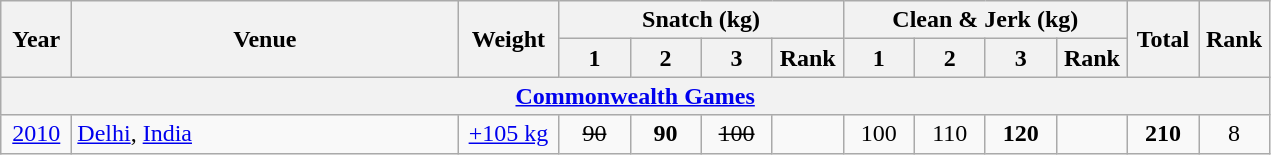<table class = "wikitable" style="text-align:center;">
<tr>
<th rowspan=2 width=40>Year</th>
<th rowspan=2 width=250>Venue</th>
<th rowspan=2 width=60>Weight</th>
<th colspan=4>Snatch (kg)</th>
<th colspan=4>Clean & Jerk (kg)</th>
<th rowspan=2 width=40>Total</th>
<th rowspan=2 width=40>Rank</th>
</tr>
<tr>
<th width=40>1</th>
<th width=40>2</th>
<th width=40>3</th>
<th width=40>Rank</th>
<th width=40>1</th>
<th width=40>2</th>
<th width=40>3</th>
<th width=40>Rank</th>
</tr>
<tr>
<th colspan=13><a href='#'>Commonwealth Games</a></th>
</tr>
<tr>
<td><a href='#'>2010</a></td>
<td align=left> <a href='#'>Delhi</a>, <a href='#'>India</a></td>
<td><a href='#'>+105 kg</a></td>
<td><s>90</s></td>
<td><strong>90</strong></td>
<td><s>100</s></td>
<td></td>
<td>100</td>
<td>110</td>
<td><strong>120</strong></td>
<td></td>
<td><strong>210</strong></td>
<td>8</td>
</tr>
</table>
